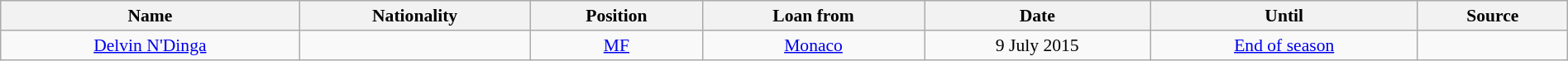<table class="wikitable" style="text-align:center; font-size:90%; width:100%;">
<tr>
<th style=text-align:center;">Name</th>
<th style=text-align:center;">Nationality</th>
<th style=text-align:center;">Position</th>
<th style=text-align:center;">Loan from</th>
<th style=text-align:center;">Date</th>
<th style=text-align:center;">Until</th>
<th style=text-align:center;">Source</th>
</tr>
<tr>
<td><a href='#'>Delvin N'Dinga</a></td>
<td></td>
<td><a href='#'>MF</a></td>
<td> <a href='#'>Monaco</a></td>
<td>9 July 2015</td>
<td><a href='#'>End of season</a></td>
<td></td>
</tr>
</table>
